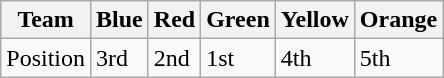<table class="wikitable">
<tr>
<th>Team</th>
<th>Blue</th>
<th>Red</th>
<th>Green</th>
<th>Yellow</th>
<th>Orange</th>
</tr>
<tr>
<td>Position</td>
<td>3rd</td>
<td>2nd</td>
<td>1st</td>
<td>4th</td>
<td>5th</td>
</tr>
</table>
